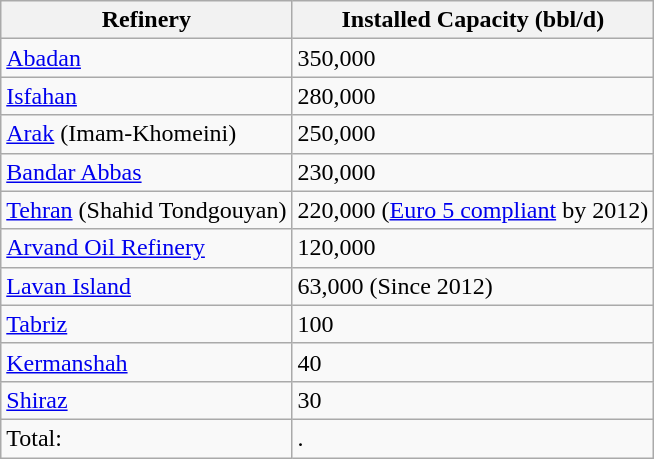<table class="wikitable sortable">
<tr>
<th>Refinery</th>
<th>Installed Capacity (bbl/d)</th>
</tr>
<tr>
<td><a href='#'>Abadan</a></td>
<td>350,000</td>
</tr>
<tr>
<td><a href='#'>Isfahan</a></td>
<td>280,000</td>
</tr>
<tr>
<td><a href='#'>Arak</a> (Imam-Khomeini)</td>
<td>250,000</td>
</tr>
<tr>
<td><a href='#'>Bandar Abbas</a></td>
<td>230,000</td>
</tr>
<tr>
<td><a href='#'>Tehran</a> (Shahid Tondgouyan)</td>
<td>220,000 (<a href='#'>Euro 5 compliant</a> by 2012)</td>
</tr>
<tr>
<td><a href='#'>Arvand Oil Refinery</a></td>
<td>120,000</td>
</tr>
<tr>
<td><a href='#'>Lavan Island</a></td>
<td>63,000 (Since 2012)</td>
</tr>
<tr>
<td><a href='#'>Tabriz</a></td>
<td>100</td>
</tr>
<tr>
<td><a href='#'>Kermanshah</a></td>
<td>40</td>
</tr>
<tr>
<td><a href='#'>Shiraz</a></td>
<td>30</td>
</tr>
<tr>
<td>Total:</td>
<td>.</td>
</tr>
</table>
